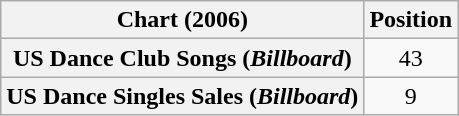<table class="wikitable sortable plainrowheaders" style="text-align:center">
<tr>
<th scope="col">Chart (2006)</th>
<th scope="col">Position</th>
</tr>
<tr>
<th scope="row">US Dance Club Songs (<em>Billboard</em>)</th>
<td>43</td>
</tr>
<tr>
<th scope="row">US Dance Singles Sales (<em>Billboard</em>)</th>
<td>9</td>
</tr>
</table>
